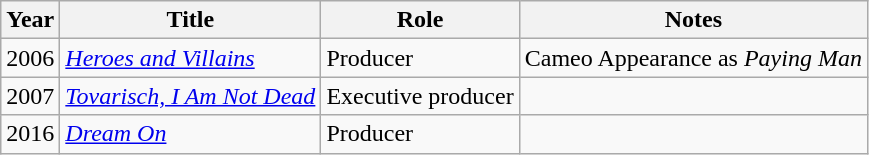<table class="wikitable sortable">
<tr>
<th>Year</th>
<th>Title</th>
<th>Role</th>
<th>Notes</th>
</tr>
<tr>
<td>2006</td>
<td><em><a href='#'>Heroes and Villains</a></em></td>
<td>Producer</td>
<td>Cameo Appearance as <em>Paying Man</em></td>
</tr>
<tr>
<td>2007</td>
<td><em><a href='#'>Tovarisch, I Am Not Dead</a></em></td>
<td>Executive producer</td>
<td></td>
</tr>
<tr>
<td>2016</td>
<td><em><a href='#'>Dream On</a></em></td>
<td>Producer</td>
<td></td>
</tr>
</table>
